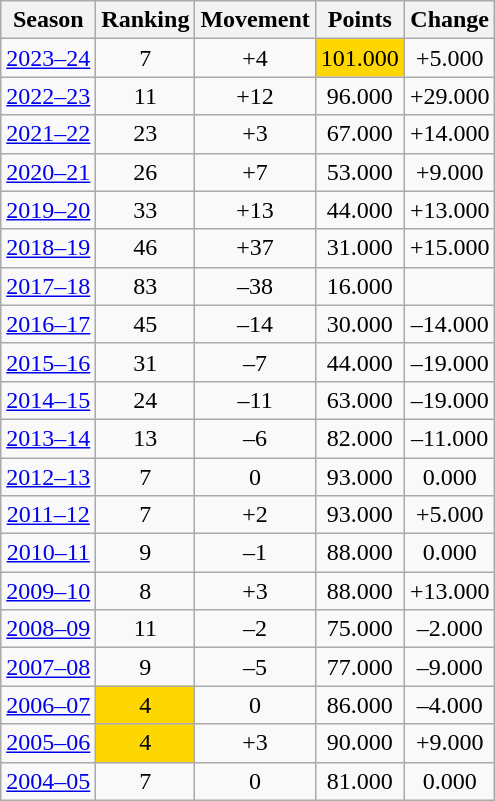<table class="wikitable plainrowheaders sortable" style="text-align: center;">
<tr>
<th>Season</th>
<th>Ranking</th>
<th>Movement</th>
<th>Points</th>
<th>Change</th>
</tr>
<tr>
<td><a href='#'>2023–24</a></td>
<td>7</td>
<td> +4</td>
<td bgcolor=Gold>101.000</td>
<td> +5.000</td>
</tr>
<tr>
<td><a href='#'>2022–23</a></td>
<td>11</td>
<td> +12</td>
<td>96.000</td>
<td> +29.000</td>
</tr>
<tr>
<td><a href='#'>2021–22</a></td>
<td>23</td>
<td> +3</td>
<td>67.000</td>
<td> +14.000</td>
</tr>
<tr>
<td><a href='#'>2020–21</a></td>
<td>26</td>
<td> +7</td>
<td>53.000</td>
<td> +9.000</td>
</tr>
<tr>
<td><a href='#'>2019–20</a></td>
<td>33</td>
<td> +13</td>
<td>44.000</td>
<td>+13.000</td>
</tr>
<tr>
<td><a href='#'>2018–19</a></td>
<td>46</td>
<td> +37</td>
<td>31.000</td>
<td> +15.000</td>
</tr>
<tr>
<td><a href='#'>2017–18</a></td>
<td>83</td>
<td> –38</td>
<td>16.000</td>
<td></td>
</tr>
<tr>
<td><a href='#'>2016–17</a></td>
<td>45</td>
<td> –14</td>
<td>30.000</td>
<td> –14.000</td>
</tr>
<tr>
<td><a href='#'>2015–16</a></td>
<td>31</td>
<td> –7</td>
<td>44.000</td>
<td> –19.000</td>
</tr>
<tr>
<td><a href='#'>2014–15</a></td>
<td>24</td>
<td> –11</td>
<td>63.000</td>
<td> –19.000</td>
</tr>
<tr>
<td><a href='#'>2013–14</a></td>
<td>13</td>
<td> –6</td>
<td>82.000</td>
<td> –11.000</td>
</tr>
<tr>
<td><a href='#'>2012–13</a></td>
<td>7</td>
<td>0</td>
<td>93.000</td>
<td>0.000</td>
</tr>
<tr>
<td><a href='#'>2011–12</a></td>
<td>7</td>
<td> +2</td>
<td>93.000</td>
<td> +5.000</td>
</tr>
<tr>
<td><a href='#'>2010–11</a></td>
<td>9</td>
<td> –1</td>
<td>88.000</td>
<td>0.000</td>
</tr>
<tr>
<td><a href='#'>2009–10</a></td>
<td>8</td>
<td> +3</td>
<td>88.000</td>
<td> +13.000</td>
</tr>
<tr>
<td><a href='#'>2008–09</a></td>
<td>11</td>
<td> –2</td>
<td>75.000</td>
<td> –2.000</td>
</tr>
<tr>
<td><a href='#'>2007–08</a></td>
<td>9</td>
<td> –5</td>
<td>77.000</td>
<td> –9.000</td>
</tr>
<tr>
<td><a href='#'>2006–07</a></td>
<td bgcolor=Gold>4</td>
<td>0</td>
<td>86.000</td>
<td> –4.000</td>
</tr>
<tr>
<td><a href='#'>2005–06</a></td>
<td bgcolor=Gold>4</td>
<td> +3</td>
<td>90.000</td>
<td> +9.000</td>
</tr>
<tr>
<td><a href='#'>2004–05</a></td>
<td>7</td>
<td>0</td>
<td>81.000</td>
<td>0.000</td>
</tr>
</table>
